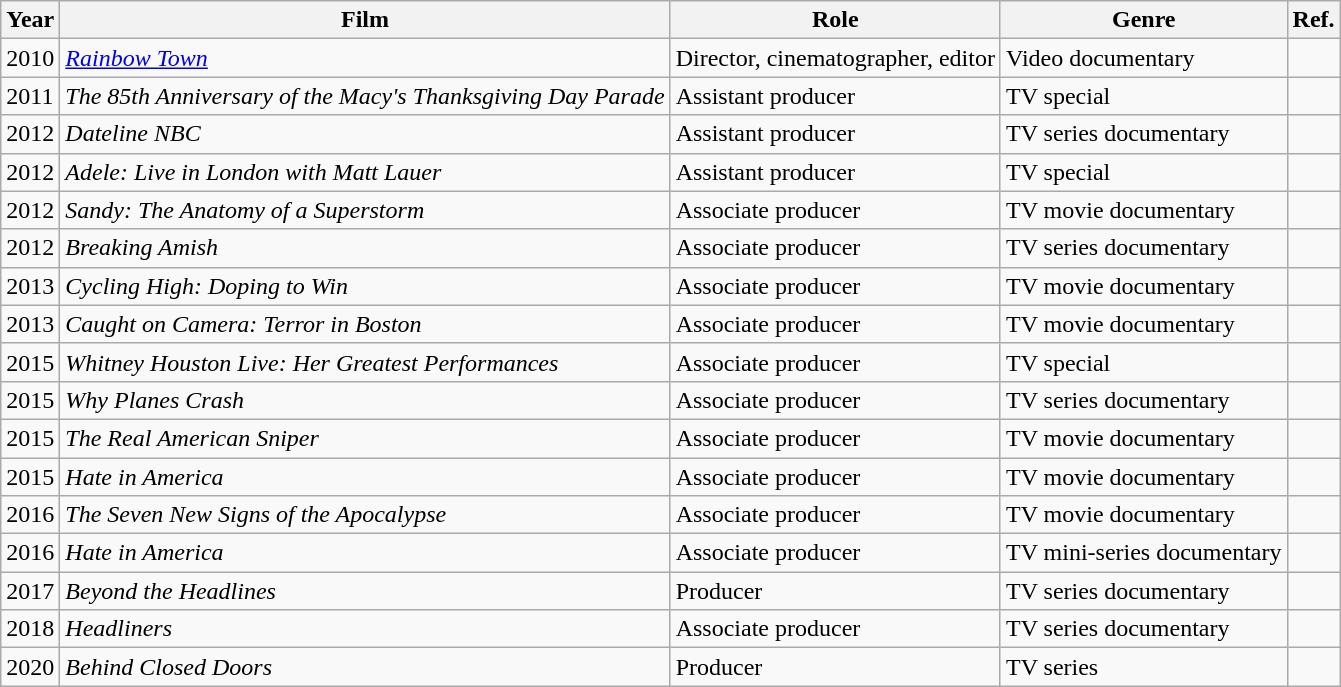<table class="wikitable">
<tr>
<th>Year</th>
<th>Film</th>
<th>Role</th>
<th>Genre</th>
<th>Ref.</th>
</tr>
<tr>
<td>2010</td>
<td><em><a href='#'>Rainbow Town</a></em></td>
<td>Director, cinematographer, editor</td>
<td>Video documentary</td>
<td></td>
</tr>
<tr>
<td>2011</td>
<td><em>The 85th Anniversary of the Macy's Thanksgiving Day Parade</em></td>
<td>Assistant producer</td>
<td>TV special</td>
<td></td>
</tr>
<tr>
<td>2012</td>
<td><em>Dateline NBC</em></td>
<td>Assistant producer</td>
<td>TV series documentary</td>
<td></td>
</tr>
<tr>
<td>2012</td>
<td><em>Adele: Live in London with Matt Lauer</em></td>
<td>Assistant producer</td>
<td>TV special</td>
<td></td>
</tr>
<tr>
<td>2012</td>
<td><em>Sandy: The Anatomy of a Superstorm</em></td>
<td>Associate producer</td>
<td>TV movie documentary</td>
<td></td>
</tr>
<tr>
<td>2012</td>
<td><em>Breaking Amish</em></td>
<td>Associate producer</td>
<td>TV series documentary</td>
<td></td>
</tr>
<tr>
<td>2013</td>
<td><em>Cycling High: Doping to Win</em></td>
<td>Associate producer</td>
<td>TV movie documentary</td>
<td></td>
</tr>
<tr>
<td>2013</td>
<td><em>Caught on Camera: Terror in Boston</em></td>
<td>Associate producer</td>
<td>TV movie documentary</td>
<td></td>
</tr>
<tr>
<td>2015</td>
<td><em>Whitney Houston Live: Her Greatest Performances</em></td>
<td>Associate producer</td>
<td>TV special</td>
<td></td>
</tr>
<tr>
<td>2015</td>
<td><em>Why Planes Crash</em></td>
<td>Associate producer</td>
<td>TV series documentary</td>
<td></td>
</tr>
<tr>
<td>2015</td>
<td><em>The Real American Sniper</em></td>
<td>Associate producer</td>
<td>TV movie documentary</td>
<td></td>
</tr>
<tr>
<td>2015</td>
<td><em>Hate in America</em></td>
<td>Associate producer</td>
<td>TV movie documentary</td>
<td></td>
</tr>
<tr>
<td>2016</td>
<td><em>The Seven New Signs of the Apocalypse</em></td>
<td>Associate producer</td>
<td>TV movie documentary</td>
<td></td>
</tr>
<tr>
<td>2016</td>
<td><em>Hate in America</em></td>
<td>Associate producer</td>
<td>TV mini-series documentary</td>
<td></td>
</tr>
<tr>
<td>2017</td>
<td><em>Beyond the Headlines</em></td>
<td>Producer</td>
<td>TV series documentary</td>
<td></td>
</tr>
<tr>
<td>2018</td>
<td><em>Headliners</em></td>
<td>Associate producer</td>
<td>TV series documentary</td>
<td></td>
</tr>
<tr>
<td>2020</td>
<td><em>Behind Closed Doors</em></td>
<td>Producer</td>
<td>TV series</td>
<td></td>
</tr>
</table>
